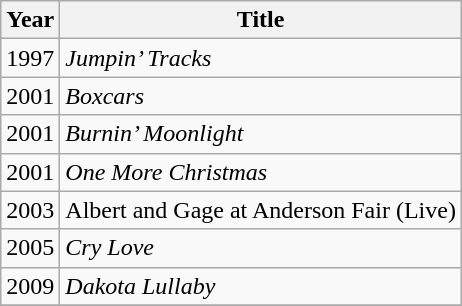<table class="wikitable">
<tr>
<th>Year</th>
<th>Title</th>
</tr>
<tr>
<td>1997</td>
<td><em>Jumpin’ Tracks</em></td>
</tr>
<tr>
<td>2001</td>
<td><em>Boxcars</em></td>
</tr>
<tr>
<td>2001</td>
<td><em>Burnin’ Moonlight</em></td>
</tr>
<tr>
<td>2001</td>
<td><em>One More Christmas</em></td>
</tr>
<tr>
<td>2003</td>
<td>Albert and Gage at Anderson Fair (Live)</td>
</tr>
<tr>
<td>2005</td>
<td><em>Cry Love</em></td>
</tr>
<tr>
<td>2009</td>
<td><em>Dakota Lullaby</em></td>
</tr>
<tr>
</tr>
</table>
